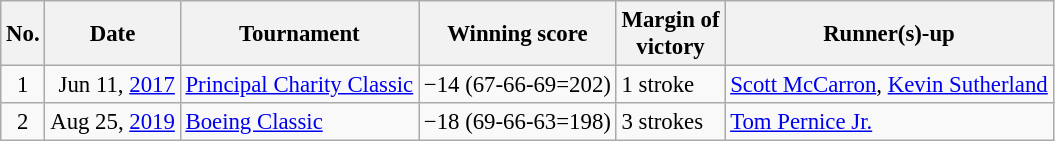<table class="wikitable" style="font-size:95%;">
<tr>
<th>No.</th>
<th>Date</th>
<th>Tournament</th>
<th>Winning score</th>
<th>Margin of<br>victory</th>
<th>Runner(s)-up</th>
</tr>
<tr>
<td align=center>1</td>
<td align=right>Jun 11, <a href='#'>2017</a></td>
<td><a href='#'>Principal Charity Classic</a></td>
<td>−14 (67-66-69=202)</td>
<td>1 stroke</td>
<td> <a href='#'>Scott McCarron</a>,  <a href='#'>Kevin Sutherland</a></td>
</tr>
<tr>
<td align=center>2</td>
<td align=right>Aug 25, <a href='#'>2019</a></td>
<td><a href='#'>Boeing Classic</a></td>
<td>−18 (69-66-63=198)</td>
<td>3 strokes</td>
<td> <a href='#'>Tom Pernice Jr.</a></td>
</tr>
</table>
